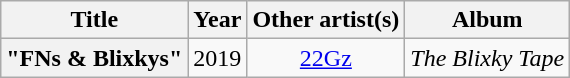<table class="wikitable plainrowheaders" style="text-align:center">
<tr>
<th>Title</th>
<th>Year</th>
<th>Other artist(s)</th>
<th>Album</th>
</tr>
<tr>
<th scope="row">"FNs & Blixkys"</th>
<td>2019</td>
<td><a href='#'>22Gz</a></td>
<td><em>The Blixky Tape</em></td>
</tr>
</table>
